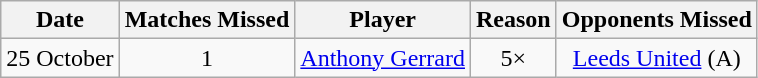<table class="wikitable" style="text-align: center">
<tr>
<th>Date</th>
<th>Matches Missed</th>
<th>Player</th>
<th>Reason</th>
<th>Opponents Missed</th>
</tr>
<tr>
<td>25 October</td>
<td>1</td>
<td><a href='#'>Anthony Gerrard</a></td>
<td>5× </td>
<td><a href='#'>Leeds United</a> (A)</td>
</tr>
</table>
